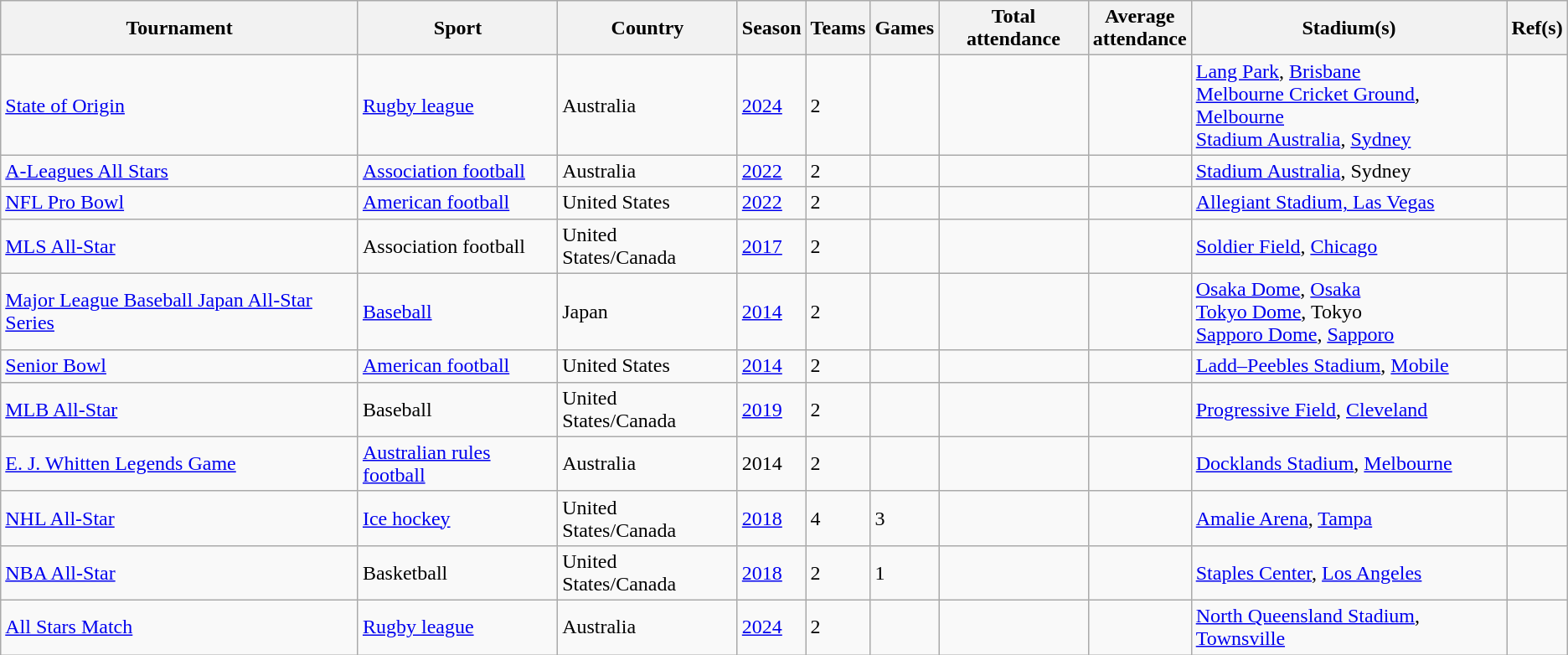<table class="wikitable sortable">
<tr>
<th>Tournament</th>
<th>Sport</th>
<th>Country</th>
<th>Season</th>
<th data-sort-type="number">Teams</th>
<th data-sort-type="number">Games</th>
<th data-sort-type="number">Total attendance</th>
<th data-sort-type="number">Average<br>attendance</th>
<th>Stadium(s)</th>
<th>Ref(s)</th>
</tr>
<tr>
<td><a href='#'>State of Origin</a></td>
<td><a href='#'>Rugby league</a></td>
<td>Australia</td>
<td><a href='#'>2024</a></td>
<td>2</td>
<td></td>
<td></td>
<td></td>
<td><a href='#'>Lang Park</a>, <a href='#'>Brisbane</a><br><a href='#'>Melbourne Cricket Ground</a>, <a href='#'>Melbourne</a><br><a href='#'>Stadium Australia</a>, <a href='#'>Sydney</a></td>
<td></td>
</tr>
<tr>
<td><a href='#'>A-Leagues All Stars</a></td>
<td><a href='#'>Association football</a></td>
<td>Australia</td>
<td><a href='#'>2022</a></td>
<td>2</td>
<td></td>
<td></td>
<td></td>
<td><a href='#'>Stadium Australia</a>, Sydney</td>
<td></td>
</tr>
<tr>
<td><a href='#'>NFL Pro Bowl</a></td>
<td><a href='#'>American football</a></td>
<td>United States</td>
<td><a href='#'>2022</a></td>
<td>2</td>
<td></td>
<td></td>
<td></td>
<td><a href='#'>Allegiant Stadium, Las Vegas</a></td>
<td></td>
</tr>
<tr>
<td><a href='#'>MLS All-Star</a></td>
<td>Association football</td>
<td>United States/Canada</td>
<td><a href='#'>2017</a></td>
<td>2</td>
<td></td>
<td></td>
<td></td>
<td><a href='#'>Soldier Field</a>, <a href='#'>Chicago</a></td>
<td></td>
</tr>
<tr>
<td><a href='#'>Major League Baseball Japan All-Star Series</a></td>
<td><a href='#'>Baseball</a></td>
<td>Japan</td>
<td><a href='#'>2014</a></td>
<td>2</td>
<td></td>
<td></td>
<td></td>
<td><a href='#'>Osaka Dome</a>, <a href='#'>Osaka</a><br><a href='#'>Tokyo Dome</a>, Tokyo<br><a href='#'>Sapporo Dome</a>, <a href='#'>Sapporo</a></td>
<td></td>
</tr>
<tr>
<td><a href='#'>Senior Bowl</a></td>
<td><a href='#'>American football</a></td>
<td>United States</td>
<td><a href='#'>2014</a></td>
<td>2</td>
<td></td>
<td></td>
<td></td>
<td><a href='#'>Ladd–Peebles Stadium</a>, <a href='#'>Mobile</a></td>
<td></td>
</tr>
<tr>
<td><a href='#'>MLB All-Star</a></td>
<td>Baseball</td>
<td>United States/Canada</td>
<td><a href='#'>2019</a></td>
<td>2</td>
<td></td>
<td></td>
<td></td>
<td><a href='#'>Progressive Field</a>, <a href='#'>Cleveland</a></td>
<td></td>
</tr>
<tr>
<td><a href='#'>E. J. Whitten Legends Game</a></td>
<td><a href='#'>Australian rules football</a></td>
<td>Australia</td>
<td>2014</td>
<td>2</td>
<td></td>
<td></td>
<td></td>
<td><a href='#'>Docklands Stadium</a>, <a href='#'>Melbourne</a></td>
<td></td>
</tr>
<tr>
<td><a href='#'>NHL All-Star</a></td>
<td><a href='#'>Ice hockey</a></td>
<td>United States/Canada</td>
<td><a href='#'>2018</a></td>
<td>4</td>
<td>3</td>
<td></td>
<td></td>
<td><a href='#'>Amalie Arena</a>, <a href='#'>Tampa</a></td>
<td></td>
</tr>
<tr>
<td><a href='#'>NBA All-Star</a></td>
<td>Basketball</td>
<td>United States/Canada</td>
<td><a href='#'>2018</a></td>
<td>2</td>
<td>1</td>
<td></td>
<td></td>
<td><a href='#'>Staples Center</a>, <a href='#'>Los Angeles</a></td>
<td></td>
</tr>
<tr>
<td><a href='#'>All Stars Match</a></td>
<td><a href='#'>Rugby league</a></td>
<td>Australia</td>
<td><a href='#'>2024</a></td>
<td>2</td>
<td></td>
<td></td>
<td></td>
<td><a href='#'>North Queensland Stadium</a>, <a href='#'>Townsville</a></td>
<td></td>
</tr>
</table>
